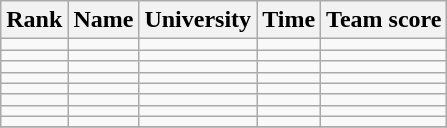<table class="wikitable sortable" style="text-align:center">
<tr>
<th>Rank</th>
<th>Name</th>
<th>University</th>
<th>Time</th>
<th>Team score</th>
</tr>
<tr>
<td></td>
<td align=left></td>
<td align="left"></td>
<td></td>
<td></td>
</tr>
<tr>
<td></td>
<td align=left></td>
<td align="left"></td>
<td></td>
<td></td>
</tr>
<tr>
<td></td>
<td align=left></td>
<td align="left"></td>
<td></td>
<td></td>
</tr>
<tr>
<td></td>
<td align=left></td>
<td align="left"></td>
<td></td>
<td></td>
</tr>
<tr>
<td></td>
<td align=left></td>
<td align="left"></td>
<td></td>
<td></td>
</tr>
<tr>
<td></td>
<td align=left></td>
<td align="left"></td>
<td></td>
<td></td>
</tr>
<tr>
<td></td>
<td align=left></td>
<td align="left"></td>
<td></td>
<td></td>
</tr>
<tr>
<td></td>
<td align="left"></td>
<td align="left"></td>
<td></td>
<td></td>
</tr>
<tr>
</tr>
</table>
